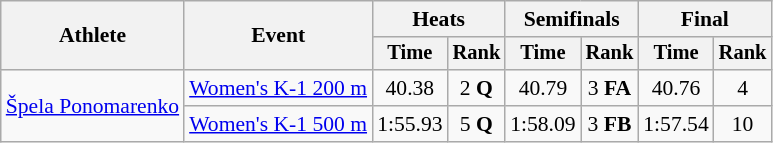<table class=wikitable style="font-size:90%">
<tr>
<th rowspan="2">Athlete</th>
<th rowspan="2">Event</th>
<th colspan=2>Heats</th>
<th colspan=2>Semifinals</th>
<th colspan=2>Final</th>
</tr>
<tr style="font-size:95%">
<th>Time</th>
<th>Rank</th>
<th>Time</th>
<th>Rank</th>
<th>Time</th>
<th>Rank</th>
</tr>
<tr align=center>
<td align=left rowspan=2><a href='#'>Špela Ponomarenko</a></td>
<td align=left><a href='#'>Women's K-1 200 m</a></td>
<td>40.38</td>
<td>2 <strong>Q</strong></td>
<td>40.79</td>
<td>3 <strong>FA</strong></td>
<td>40.76</td>
<td>4</td>
</tr>
<tr align=center>
<td align=left><a href='#'>Women's K-1 500 m</a></td>
<td>1:55.93</td>
<td>5 <strong>Q</strong></td>
<td>1:58.09</td>
<td>3 <strong>FB</strong></td>
<td>1:57.54</td>
<td>10</td>
</tr>
</table>
